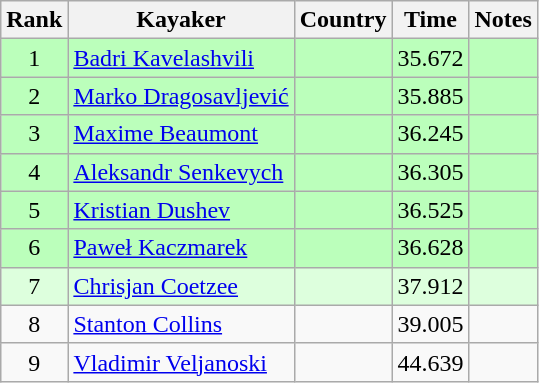<table class="wikitable" style="text-align:center">
<tr>
<th>Rank</th>
<th>Kayaker</th>
<th>Country</th>
<th>Time</th>
<th>Notes</th>
</tr>
<tr bgcolor=bbffbb>
<td>1</td>
<td align="left"><a href='#'>Badri Kavelashvili</a></td>
<td align="left"></td>
<td>35.672</td>
<td></td>
</tr>
<tr bgcolor=bbffbb>
<td>2</td>
<td align="left"><a href='#'>Marko Dragosavljević</a></td>
<td align="left"></td>
<td>35.885</td>
<td></td>
</tr>
<tr bgcolor=bbffbb>
<td>3</td>
<td align="left"><a href='#'>Maxime Beaumont</a></td>
<td align="left"></td>
<td>36.245</td>
<td></td>
</tr>
<tr bgcolor=bbffbb>
<td>4</td>
<td align="left"><a href='#'>Aleksandr Senkevych</a></td>
<td align="left"></td>
<td>36.305</td>
<td></td>
</tr>
<tr bgcolor=bbffbb>
<td>5</td>
<td align="left"><a href='#'>Kristian Dushev</a></td>
<td align="left"></td>
<td>36.525</td>
<td></td>
</tr>
<tr bgcolor=bbffbb>
<td>6</td>
<td align="left"><a href='#'>Paweł Kaczmarek</a></td>
<td align="left"></td>
<td>36.628</td>
<td></td>
</tr>
<tr bgcolor=ddffdd>
<td>7</td>
<td align="left"><a href='#'>Chrisjan Coetzee</a></td>
<td align="left"></td>
<td>37.912</td>
<td></td>
</tr>
<tr>
<td>8</td>
<td align="left"><a href='#'>Stanton Collins</a></td>
<td align="left"></td>
<td>39.005</td>
<td></td>
</tr>
<tr>
<td>9</td>
<td align="left"><a href='#'>Vladimir Veljanoski</a></td>
<td align="left"></td>
<td>44.639</td>
<td></td>
</tr>
</table>
